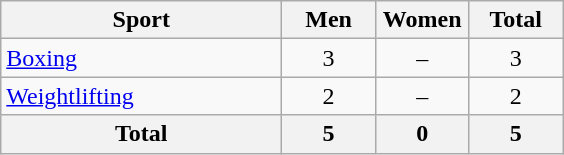<table class="wikitable sortable" style="text-align:center;">
<tr>
<th width=180>Sport</th>
<th width=55>Men</th>
<th width=55>Women</th>
<th width=55>Total</th>
</tr>
<tr>
<td align=left><a href='#'>Boxing</a></td>
<td>3</td>
<td>–</td>
<td>3</td>
</tr>
<tr>
<td align=left><a href='#'>Weightlifting</a></td>
<td>2</td>
<td>–</td>
<td>2</td>
</tr>
<tr>
<th>Total</th>
<th>5</th>
<th>0</th>
<th>5</th>
</tr>
</table>
